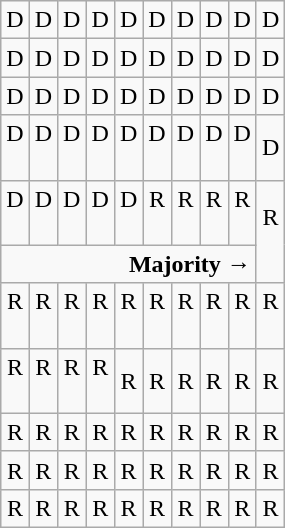<table class="wikitable"  style="text-align:center;">
<tr>
<td>D</td>
<td>D</td>
<td>D</td>
<td>D</td>
<td>D</td>
<td>D</td>
<td>D</td>
<td>D</td>
<td>D</td>
<td>D</td>
</tr>
<tr>
<td width=10% >D</td>
<td width=10% >D</td>
<td width=10% >D</td>
<td width=10% >D</td>
<td width=10% >D</td>
<td width=10% >D</td>
<td width=10% >D</td>
<td width=10% >D</td>
<td width=10% >D</td>
<td width=10% >D</td>
</tr>
<tr>
<td>D</td>
<td>D</td>
<td>D</td>
<td>D</td>
<td>D</td>
<td>D</td>
<td>D</td>
<td>D</td>
<td>D</td>
<td>D</td>
</tr>
<tr>
<td>D<br><br></td>
<td>D<br><br></td>
<td>D<br><br></td>
<td>D<br><br></td>
<td>D<br><br></td>
<td>D<br><br></td>
<td>D<br><br></td>
<td>D<br><br></td>
<td>D<br><br></td>
<td>D</td>
</tr>
<tr>
<td>D<br><br></td>
<td>D<br><br></td>
<td>D<br><br></td>
<td>D<br><br></td>
<td>D<br><br></td>
<td>R<br><br></td>
<td>R<br><br></td>
<td>R<br><br></td>
<td>R<br><br></td>
<td rowspan=2 >R<br><br></td>
</tr>
<tr>
<td colspan=9 style="text-align:right"><strong>Majority →</strong></td>
</tr>
<tr>
<td>R<br><br></td>
<td>R<br><br></td>
<td>R<br><br></td>
<td>R<br><br></td>
<td>R<br><br></td>
<td>R<br><br></td>
<td>R<br><br></td>
<td>R<br><br></td>
<td>R<br><br></td>
<td>R<br><br></td>
</tr>
<tr>
<td>R<br><br></td>
<td>R<br><br></td>
<td>R<br><br></td>
<td>R<br><br></td>
<td>R</td>
<td>R</td>
<td>R</td>
<td>R</td>
<td>R</td>
<td>R</td>
</tr>
<tr>
<td>R</td>
<td>R</td>
<td>R</td>
<td>R</td>
<td>R</td>
<td>R</td>
<td>R</td>
<td>R</td>
<td>R</td>
<td>R</td>
</tr>
<tr>
<td>R</td>
<td>R</td>
<td>R</td>
<td>R</td>
<td>R</td>
<td>R</td>
<td>R</td>
<td>R</td>
<td>R</td>
<td>R</td>
</tr>
<tr>
<td>R</td>
<td>R</td>
<td>R</td>
<td>R</td>
<td>R</td>
<td>R</td>
<td>R</td>
<td>R</td>
<td>R</td>
<td>R</td>
</tr>
</table>
